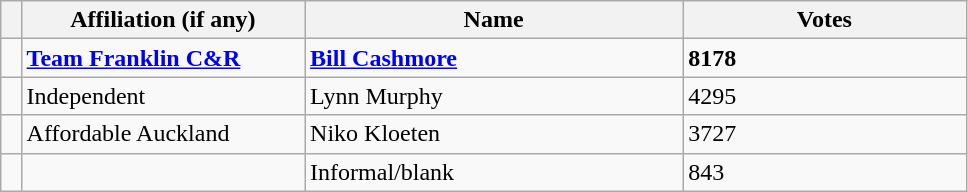<table class="wikitable" style="width:51%;">
<tr>
<th style="width:1%;"></th>
<th style="width:15%;">Affiliation (if any)</th>
<th style="width:20%;">Name</th>
<th style="width:15%;">Votes</th>
</tr>
<tr>
<td bgcolor=></td>
<td><strong><a href='#'>Team Franklin C&R</a></strong></td>
<td><strong><a href='#'>Bill Cashmore</a></strong></td>
<td><strong>8178</strong></td>
</tr>
<tr>
<td bgcolor=></td>
<td>Independent</td>
<td>Lynn Murphy</td>
<td>4295</td>
</tr>
<tr>
<td bgcolor=></td>
<td>Affordable Auckland</td>
<td>Niko Kloeten</td>
<td>3727</td>
</tr>
<tr>
<td bgcolor=></td>
<td></td>
<td>Informal/blank</td>
<td>843</td>
</tr>
</table>
